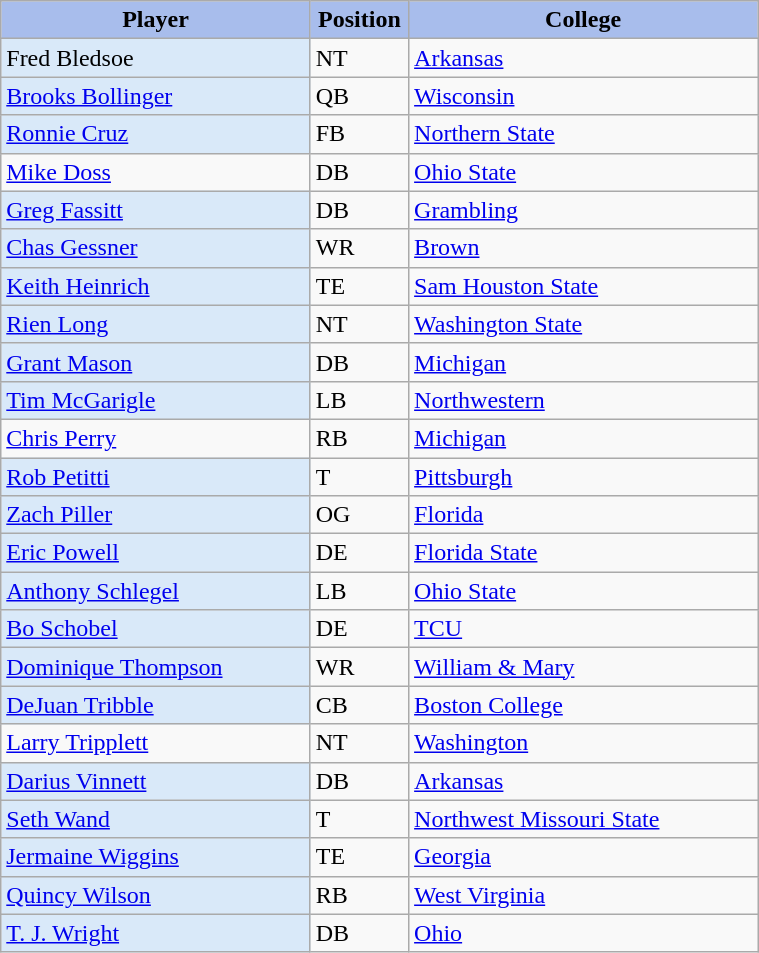<table class="wikitable sortable" style="width: 40%">
<tr>
<th style="background:#A8BDEC;">Player</th>
<th width=13% style="background:#A8BDEC;">Position</th>
<th style="background:#A8BDEC;">College</th>
</tr>
<tr>
<td bgcolor="d9e9f9">Fred Bledsoe</td>
<td>NT</td>
<td><a href='#'>Arkansas</a></td>
</tr>
<tr>
<td bgcolor="d9e9f9"><a href='#'>Brooks Bollinger</a></td>
<td>QB</td>
<td><a href='#'>Wisconsin</a></td>
</tr>
<tr>
<td bgcolor="d9e9f9"><a href='#'>Ronnie Cruz</a></td>
<td>FB</td>
<td><a href='#'>Northern State</a></td>
</tr>
<tr>
<td><a href='#'>Mike Doss</a></td>
<td>DB</td>
<td><a href='#'>Ohio State</a></td>
</tr>
<tr>
<td bgcolor="d9e9f9"><a href='#'>Greg Fassitt</a></td>
<td>DB</td>
<td><a href='#'>Grambling</a></td>
</tr>
<tr>
<td bgcolor="d9e9f9"><a href='#'>Chas Gessner</a></td>
<td>WR</td>
<td><a href='#'>Brown</a></td>
</tr>
<tr>
<td bgcolor="d9e9f9"><a href='#'>Keith Heinrich</a></td>
<td>TE</td>
<td><a href='#'>Sam Houston State</a></td>
</tr>
<tr>
<td bgcolor="d9e9f9"><a href='#'>Rien Long</a></td>
<td>NT</td>
<td><a href='#'>Washington State</a></td>
</tr>
<tr>
<td bgcolor="d9e9f9"><a href='#'>Grant Mason</a></td>
<td>DB</td>
<td><a href='#'>Michigan</a></td>
</tr>
<tr>
<td bgcolor="d9e9f9"><a href='#'>Tim McGarigle</a></td>
<td>LB</td>
<td><a href='#'>Northwestern</a></td>
</tr>
<tr>
<td><a href='#'>Chris Perry</a></td>
<td>RB</td>
<td><a href='#'>Michigan</a></td>
</tr>
<tr>
<td bgcolor="d9e9f9"><a href='#'>Rob Petitti</a></td>
<td>T</td>
<td><a href='#'>Pittsburgh</a></td>
</tr>
<tr>
<td bgcolor="d9e9f9"><a href='#'>Zach Piller</a></td>
<td>OG</td>
<td><a href='#'>Florida</a></td>
</tr>
<tr>
<td bgcolor="d9e9f9"><a href='#'>Eric Powell</a></td>
<td>DE</td>
<td><a href='#'>Florida State</a></td>
</tr>
<tr>
<td bgcolor="d9e9f9"><a href='#'>Anthony Schlegel</a></td>
<td>LB</td>
<td><a href='#'>Ohio State</a></td>
</tr>
<tr>
<td bgcolor="d9e9f9"><a href='#'>Bo Schobel</a></td>
<td>DE</td>
<td><a href='#'>TCU</a></td>
</tr>
<tr>
<td bgcolor="d9e9f9"><a href='#'>Dominique Thompson</a></td>
<td>WR</td>
<td><a href='#'>William & Mary</a></td>
</tr>
<tr>
<td bgcolor="d9e9f9"><a href='#'>DeJuan Tribble</a></td>
<td>CB</td>
<td><a href='#'>Boston College</a></td>
</tr>
<tr>
<td><a href='#'>Larry Tripplett</a></td>
<td>NT</td>
<td><a href='#'>Washington</a></td>
</tr>
<tr>
<td bgcolor="d9e9f9"><a href='#'>Darius Vinnett</a></td>
<td>DB</td>
<td><a href='#'>Arkansas</a></td>
</tr>
<tr>
<td bgcolor="d9e9f9"><a href='#'>Seth Wand</a></td>
<td>T</td>
<td><a href='#'>Northwest Missouri State</a></td>
</tr>
<tr>
<td bgcolor="d9e9f9"><a href='#'>Jermaine Wiggins</a></td>
<td>TE</td>
<td><a href='#'>Georgia</a></td>
</tr>
<tr>
<td bgcolor="d9e9f9"><a href='#'>Quincy Wilson</a></td>
<td>RB</td>
<td><a href='#'>West Virginia</a></td>
</tr>
<tr>
<td bgcolor="d9e9f9"><a href='#'>T. J. Wright</a></td>
<td>DB</td>
<td><a href='#'>Ohio</a></td>
</tr>
</table>
